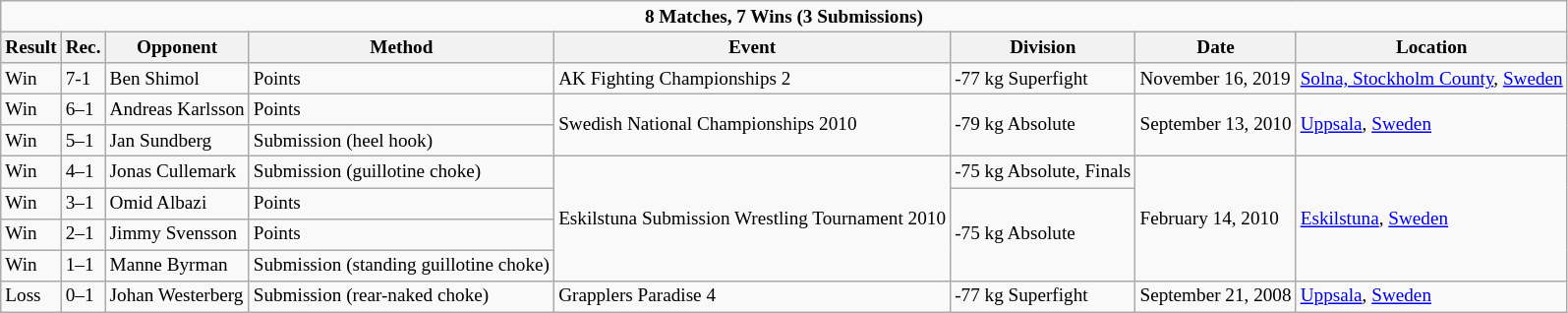<table class="wikitable sortable" style="font-size:80%; text-align:left;">
<tr>
<td colspan=8 style="text-align:center;"><strong>8 Matches, 7 Wins (3 Submissions)</strong></td>
</tr>
<tr>
<th>Result</th>
<th>Rec.</th>
<th>Opponent</th>
<th>Method</th>
<th>Event</th>
<th>Division</th>
<th>Date</th>
<th>Location</th>
</tr>
<tr>
<td>Win</td>
<td>7-1</td>
<td> Ben Shimol</td>
<td>Points</td>
<td>AK Fighting Championships 2</td>
<td>-77 kg Superfight</td>
<td>November 16, 2019</td>
<td> <a href='#'>Solna, Stockholm County</a>, <a href='#'>Sweden</a></td>
</tr>
<tr>
<td>Win</td>
<td>6–1</td>
<td> Andreas Karlsson</td>
<td>Points</td>
<td rowspan=2>Swedish National Championships 2010</td>
<td rowspan=2>-79 kg Absolute</td>
<td rowspan=2>September 13, 2010</td>
<td rowspan=2> <a href='#'>Uppsala</a>, <a href='#'>Sweden</a></td>
</tr>
<tr>
<td>Win</td>
<td>5–1</td>
<td> Jan Sundberg</td>
<td>Submission (heel hook)</td>
</tr>
<tr>
<td>Win</td>
<td>4–1</td>
<td> Jonas Cullemark</td>
<td>Submission (guillotine choke)</td>
<td rowspan=4>Eskilstuna Submission Wrestling Tournament 2010</td>
<td>-75 kg Absolute, Finals</td>
<td rowspan=4>February 14, 2010</td>
<td rowspan=4> <a href='#'>Eskilstuna</a>, <a href='#'>Sweden</a></td>
</tr>
<tr>
<td>Win</td>
<td>3–1</td>
<td> Omid Albazi</td>
<td>Points</td>
<td rowspan=3>-75 kg Absolute</td>
</tr>
<tr>
<td>Win</td>
<td>2–1</td>
<td> Jimmy Svensson</td>
<td>Points</td>
</tr>
<tr>
<td>Win</td>
<td>1–1</td>
<td> Manne Byrman</td>
<td>Submission (standing guillotine choke)</td>
</tr>
<tr>
<td>Loss</td>
<td>0–1</td>
<td> Johan Westerberg</td>
<td>Submission (rear-naked choke)</td>
<td>Grapplers Paradise 4</td>
<td>-77 kg Superfight</td>
<td>September 21, 2008</td>
<td> <a href='#'>Uppsala</a>, <a href='#'>Sweden</a></td>
</tr>
</table>
